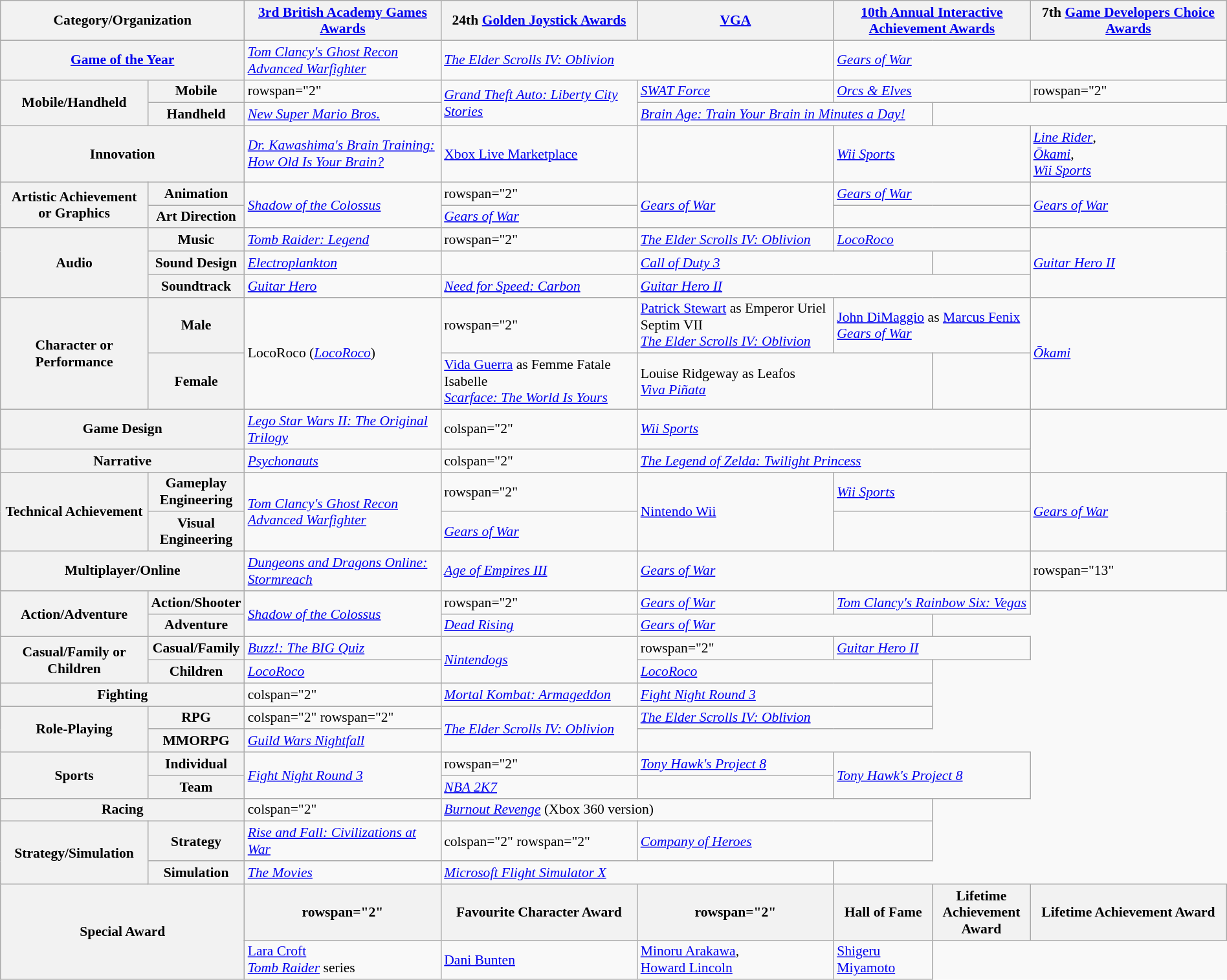<table class="wikitable" style="border:none; margin:0; width:100%; font-size: 90%;">
<tr>
<th style="width:17%;" colspan="2">Category/Organization</th>
<th style="width:16%;"><a href='#'>3rd British Academy Games Awards</a><br></th>
<th style="width:16%;">24th <a href='#'>Golden Joystick Awards</a><br></th>
<th style="width:16%;"><a href='#'>VGA</a><br></th>
<th style="width:16%;" colspan="2"><a href='#'>10th Annual Interactive Achievement Awards</a><br></th>
<th style="width:16%;">7th <a href='#'>Game Developers Choice Awards</a><br></th>
</tr>
<tr>
<th scope="row" colspan="2"><a href='#'>Game of the Year</a></th>
<td><em><a href='#'>Tom Clancy's Ghost Recon Advanced Warfighter</a></em></td>
<td colspan="2"><em><a href='#'>The Elder Scrolls IV: Oblivion</a></em></td>
<td colspan="3"><em><a href='#'>Gears of War</a></em></td>
</tr>
<tr>
<th scope="row" rowspan="2" style="width:12%;">Mobile/Handheld</th>
<th>Mobile</th>
<td>rowspan="2" </td>
<td rowspan="2"><em><a href='#'>Grand Theft Auto: Liberty City Stories</a></em></td>
<td><em><a href='#'>SWAT Force</a></em></td>
<td colspan="2"><em><a href='#'>Orcs & Elves</a></em></td>
<td>rowspan="2" </td>
</tr>
<tr>
<th scope="row">Handheld</th>
<td><em><a href='#'>New Super Mario Bros.</a></em></td>
<td colspan="2"><em><a href='#'>Brain Age: Train Your Brain in Minutes a Day!</a></em></td>
</tr>
<tr>
<th scope="row" style="width:12%;" colspan="2">Innovation</th>
<td><em><a href='#'>Dr. Kawashima's Brain Training: How Old Is Your Brain?</a></em></td>
<td><a href='#'>Xbox Live Marketplace</a></td>
<td></td>
<td colspan="2"><em><a href='#'>Wii Sports</a></em></td>
<td><em><a href='#'>Line Rider</a></em>,<br><em><a href='#'>Ōkami</a></em>,<br><em><a href='#'>Wii Sports</a></em></td>
</tr>
<tr>
<th scope="row" rowspan="2" style="width:9%;">Artistic Achievement<br>or Graphics</th>
<th>Animation</th>
<td rowspan="2"><em><a href='#'>Shadow of the Colossus</a></em></td>
<td>rowspan="2" </td>
<td rowspan="2"><em><a href='#'>Gears of War</a></em></td>
<td colspan="2"><em><a href='#'>Gears of War</a></em></td>
<td rowspan="2"><em><a href='#'>Gears of War</a></em></td>
</tr>
<tr>
<th scope="row">Art Direction</th>
<td colspan="2"><em><a href='#'>Gears of War</a></em></td>
</tr>
<tr>
<th scope="row" rowspan="3" style="width:12%;">Audio</th>
<th>Music</th>
<td><em><a href='#'>Tomb Raider: Legend</a></em></td>
<td>rowspan="2" </td>
<td><em><a href='#'>The Elder Scrolls IV: Oblivion</a></em></td>
<td colspan="2"><em><a href='#'>LocoRoco</a></em></td>
<td rowspan="3"><em><a href='#'>Guitar Hero II</a></em></td>
</tr>
<tr>
<th scope="row">Sound Design</th>
<td><em><a href='#'>Electroplankton</a></em></td>
<td></td>
<td colspan="2"><em><a href='#'>Call of Duty 3</a></em></td>
</tr>
<tr>
<th scope="row">Soundtrack</th>
<td><em><a href='#'>Guitar Hero</a></em></td>
<td><em><a href='#'>Need for Speed: Carbon</a></em></td>
<td colspan="3"><em><a href='#'>Guitar Hero II</a></em></td>
</tr>
<tr>
<th scope="row" rowspan="2">Character or Performance</th>
<th>Male</th>
<td rowspan="2">LocoRoco (<em><a href='#'>LocoRoco</a></em>)</td>
<td>rowspan="2" </td>
<td><a href='#'>Patrick Stewart</a> as Emperor Uriel Septim VII<br><em><a href='#'>The Elder Scrolls IV: Oblivion</a></em></td>
<td colspan="2"><a href='#'>John DiMaggio</a> as <a href='#'>Marcus Fenix</a><br><em><a href='#'>Gears of War</a></em></td>
<td rowspan="2"><em><a href='#'>Ōkami</a></em></td>
</tr>
<tr>
<th scope="row">Female</th>
<td><a href='#'>Vida Guerra</a> as Femme Fatale Isabelle<br><em><a href='#'>Scarface: The World Is Yours</a></em></td>
<td colspan="2">Louise Ridgeway as Leafos<br><em><a href='#'>Viva Piñata</a></em></td>
</tr>
<tr>
<th scope="row" colspan="2">Game Design</th>
<td><em><a href='#'>Lego Star Wars II: The Original Trilogy</a></em></td>
<td>colspan="2" </td>
<td colspan="3"><em><a href='#'>Wii Sports</a></em></td>
</tr>
<tr>
<th scope="row" colspan="2">Narrative</th>
<td><em><a href='#'>Psychonauts</a></em></td>
<td>colspan="2" </td>
<td colspan="3"><em><a href='#'>The Legend of Zelda: Twilight Princess</a></em></td>
</tr>
<tr>
<th scope="row" rowspan="2">Technical Achievement</th>
<th>Gameplay Engineering</th>
<td rowspan="2"><em><a href='#'>Tom Clancy's Ghost Recon Advanced Warfighter</a></em></td>
<td>rowspan="2" </td>
<td rowspan="2"><a href='#'>Nintendo Wii</a></td>
<td colspan="2"><em><a href='#'>Wii Sports</a></em></td>
<td rowspan="2"><em><a href='#'>Gears of War</a></em></td>
</tr>
<tr>
<th scope="row">Visual Engineering</th>
<td colspan="2"><em><a href='#'>Gears of War</a></em></td>
</tr>
<tr>
<th scope="row" colspan="2">Multiplayer/Online</th>
<td><em><a href='#'>Dungeons and Dragons Online: Stormreach</a></em></td>
<td><em><a href='#'>Age of Empires III</a></em></td>
<td colspan="3"><em><a href='#'>Gears of War</a></em></td>
<td>rowspan="13" </td>
</tr>
<tr>
<th scope="row" rowspan="2">Action/Adventure</th>
<th>Action/Shooter</th>
<td rowspan="2"><em><a href='#'>Shadow of the Colossus</a></em></td>
<td>rowspan="2" </td>
<td><em><a href='#'>Gears of War</a></em></td>
<td colspan="2"><em><a href='#'>Tom Clancy's Rainbow Six: Vegas</a></em></td>
</tr>
<tr>
<th scope="row">Adventure</th>
<td><em><a href='#'>Dead Rising</a></em></td>
<td colspan="2"><em><a href='#'>Gears of War</a></em></td>
</tr>
<tr>
<th scope="row" rowspan="2">Casual/Family or Children</th>
<th>Casual/Family</th>
<td><em><a href='#'>Buzz!: The BIG Quiz</a></em></td>
<td rowspan="2"><em><a href='#'>Nintendogs</a></em></td>
<td>rowspan="2" </td>
<td colspan="2"><em><a href='#'>Guitar Hero II</a></em></td>
</tr>
<tr>
<th scope="row">Children</th>
<td><em><a href='#'>LocoRoco</a></em></td>
<td colspan="2"><em><a href='#'>LocoRoco</a></em></td>
</tr>
<tr>
<th scope="row" colspan="2">Fighting</th>
<td>colspan="2" </td>
<td><em><a href='#'>Mortal Kombat: Armageddon</a></em></td>
<td colspan="2"><em><a href='#'>Fight Night Round 3</a></em></td>
</tr>
<tr>
<th scope="row" rowspan="2">Role-Playing</th>
<th>RPG</th>
<td>colspan="2" rowspan="2" </td>
<td rowspan="2"><em><a href='#'>The Elder Scrolls IV: Oblivion</a></em></td>
<td colspan="2"><em><a href='#'>The Elder Scrolls IV: Oblivion</a></em></td>
</tr>
<tr>
<th scope="row">MMORPG</th>
<td colspan="2"><em><a href='#'>Guild Wars Nightfall</a></em></td>
</tr>
<tr>
<th scope="row" rowspan="2">Sports</th>
<th>Individual</th>
<td rowspan="2"><em><a href='#'>Fight Night Round 3</a></em></td>
<td>rowspan="2" </td>
<td><em><a href='#'>Tony Hawk's Project 8</a></em></td>
<td rowspan="2" colspan="2"><em><a href='#'>Tony Hawk's Project 8</a></em></td>
</tr>
<tr>
<th scope="row">Team</th>
<td><em><a href='#'>NBA 2K7</a></em></td>
</tr>
<tr>
<th scope="row" colspan="2">Racing</th>
<td>colspan="2" </td>
<td colspan="3"><em><a href='#'>Burnout Revenge</a></em> (Xbox 360 version)</td>
</tr>
<tr>
<th scope="row" rowspan="2">Strategy/Simulation</th>
<th>Strategy</th>
<td><em><a href='#'>Rise and Fall: Civilizations at War</a></em></td>
<td>colspan="2" rowspan="2" </td>
<td colspan="2"><em><a href='#'>Company of Heroes</a></em></td>
</tr>
<tr>
<th scope="row">Simulation</th>
<td><em><a href='#'>The Movies</a></em></td>
<td colspan="2"><em><a href='#'>Microsoft Flight Simulator X</a></em></td>
</tr>
<tr>
<th scope="row" colspan="2" rowspan="2">Special Award</th>
<th>rowspan="2" </th>
<th>Favourite Character Award</th>
<th>rowspan="2" </th>
<th>Hall of Fame</th>
<th>Lifetime Achievement Award</th>
<th>Lifetime Achievement Award</th>
</tr>
<tr>
<td><a href='#'>Lara Croft</a><br><em><a href='#'>Tomb Raider</a></em> series</td>
<td><a href='#'>Dani Bunten</a></td>
<td><a href='#'>Minoru Arakawa</a>,<br><a href='#'>Howard Lincoln</a></td>
<td><a href='#'>Shigeru Miyamoto</a></td>
</tr>
</table>
